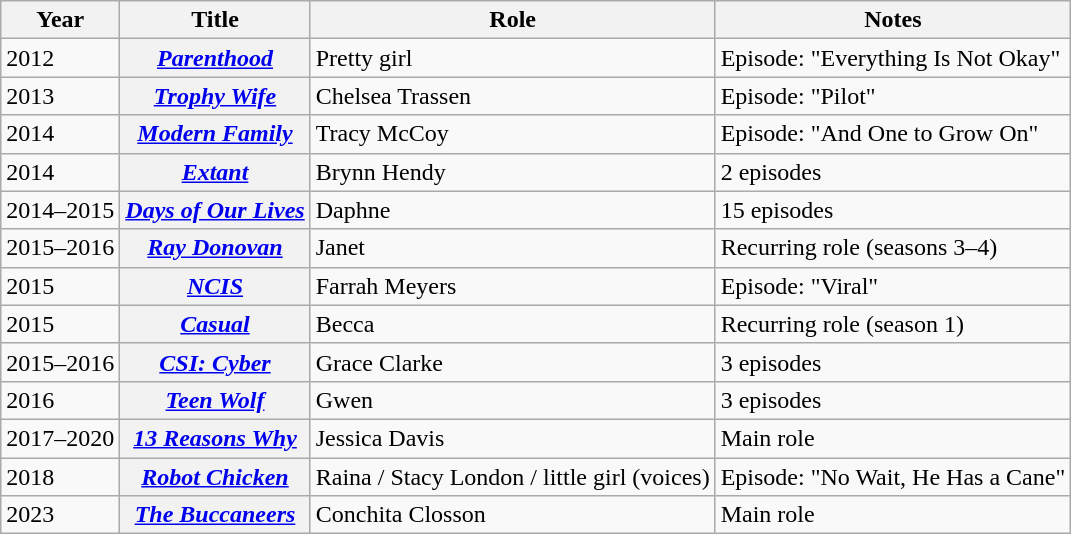<table class="wikitable sortable plainrowheaders">
<tr>
<th scope="col">Year</th>
<th scope="col">Title</th>
<th scope="col">Role</th>
<th scope="col" class="unsortable">Notes</th>
</tr>
<tr>
<td>2012</td>
<th scope="row"><em><a href='#'>Parenthood</a></em></th>
<td>Pretty girl</td>
<td>Episode: "Everything Is Not Okay"</td>
</tr>
<tr>
<td>2013</td>
<th scope="row"><em><a href='#'>Trophy Wife</a></em></th>
<td>Chelsea Trassen</td>
<td>Episode: "Pilot"</td>
</tr>
<tr>
<td>2014</td>
<th scope="row"><em><a href='#'>Modern Family</a></em></th>
<td>Tracy McCoy</td>
<td>Episode: "And One to Grow On"</td>
</tr>
<tr>
<td>2014</td>
<th scope="row"><em><a href='#'>Extant</a></em></th>
<td>Brynn Hendy</td>
<td>2 episodes</td>
</tr>
<tr>
<td>2014–2015</td>
<th scope="row"><em><a href='#'>Days of Our Lives</a></em></th>
<td>Daphne</td>
<td>15 episodes</td>
</tr>
<tr>
<td>2015–2016</td>
<th scope="row"><em><a href='#'>Ray Donovan</a></em></th>
<td>Janet</td>
<td>Recurring role (seasons 3–4)</td>
</tr>
<tr>
<td>2015</td>
<th scope="row"><em><a href='#'>NCIS</a></em></th>
<td>Farrah Meyers</td>
<td>Episode: "Viral"</td>
</tr>
<tr>
<td>2015</td>
<th scope="row"><em><a href='#'>Casual</a></em></th>
<td>Becca</td>
<td>Recurring role (season 1)</td>
</tr>
<tr>
<td>2015–2016</td>
<th scope="row"><em><a href='#'>CSI: Cyber</a></em></th>
<td>Grace Clarke</td>
<td>3 episodes</td>
</tr>
<tr>
<td>2016</td>
<th scope="row"><em><a href='#'>Teen Wolf</a></em></th>
<td>Gwen</td>
<td>3 episodes</td>
</tr>
<tr>
<td>2017–2020</td>
<th data-sort-value="Thirteen Reasons Why" scope="row"><em><a href='#'>13 Reasons Why</a></em></th>
<td>Jessica Davis</td>
<td>Main role</td>
</tr>
<tr>
<td>2018</td>
<th scope="row"><em><a href='#'>Robot Chicken</a></em></th>
<td>Raina / Stacy London / little girl (voices)</td>
<td>Episode: "No Wait, He Has a Cane"</td>
</tr>
<tr>
<td>2023</td>
<th scope="row" data-sort-value="Buccaneers, The"><em><a href='#'>The Buccaneers</a></em></th>
<td>Conchita Closson</td>
<td>Main role</td>
</tr>
</table>
